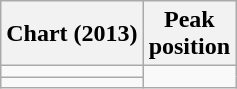<table class="wikitable">
<tr>
<th>Chart (2013)</th>
<th>Peak<br>position</th>
</tr>
<tr>
<td></td>
</tr>
<tr>
<td></td>
</tr>
</table>
